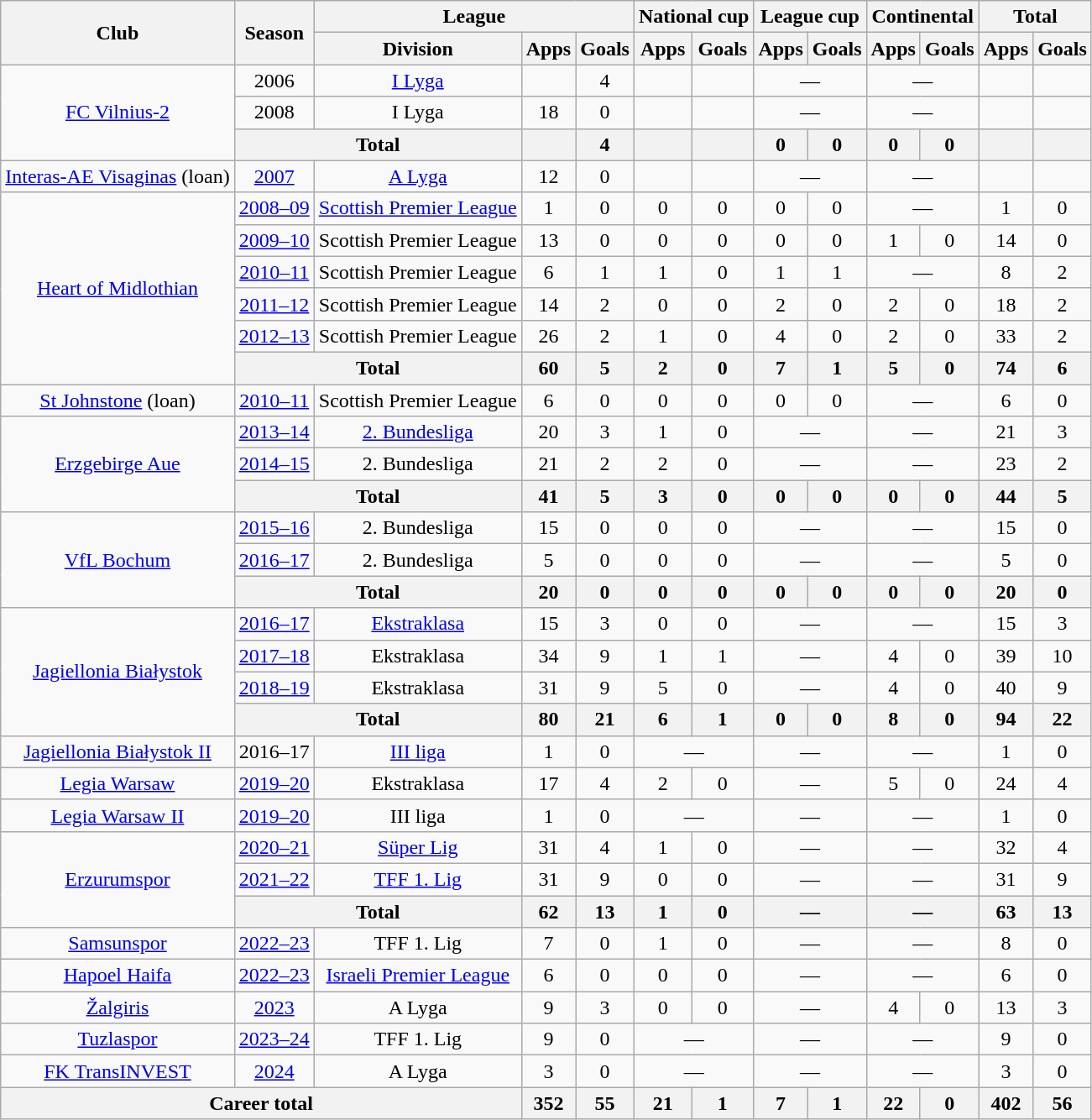<table class="wikitable" style="text-align:center">
<tr>
<th rowspan="2">Club</th>
<th rowspan="2">Season</th>
<th colspan="3">League</th>
<th colspan="2">National cup</th>
<th colspan="2">League cup</th>
<th colspan="2">Continental</th>
<th colspan="2">Total</th>
</tr>
<tr>
<th>Division</th>
<th>Apps</th>
<th>Goals</th>
<th>Apps</th>
<th>Goals</th>
<th>Apps</th>
<th>Goals</th>
<th>Apps</th>
<th>Goals</th>
<th>Apps</th>
<th>Goals</th>
</tr>
<tr>
<td rowspan="3"><a href='#'>FC Vilnius-2</a></td>
<td>2006</td>
<td><a href='#'>I Lyga</a></td>
<td></td>
<td>4</td>
<td></td>
<td></td>
<td colspan="2">—</td>
<td colspan="2">—</td>
<td></td>
<td></td>
</tr>
<tr>
<td>2008</td>
<td>I Lyga</td>
<td>18</td>
<td>0</td>
<td></td>
<td></td>
<td colspan="2">—</td>
<td colspan="2">—</td>
<td></td>
<td></td>
</tr>
<tr>
<th colspan="2">Total</th>
<th></th>
<th>4</th>
<th></th>
<th></th>
<th>0</th>
<th>0</th>
<th>0</th>
<th>0</th>
<th></th>
<th></th>
</tr>
<tr>
<td><a href='#'>Interas-AE Visaginas</a> (loan)</td>
<td><a href='#'>2007</a></td>
<td><a href='#'>A Lyga</a></td>
<td>12</td>
<td>0</td>
<td></td>
<td></td>
<td colspan="2">—</td>
<td colspan="2">—</td>
<td></td>
<td></td>
</tr>
<tr>
<td rowspan="6"><a href='#'>Heart of Midlothian</a></td>
<td><a href='#'>2008–09</a></td>
<td><a href='#'>Scottish Premier League</a></td>
<td>1</td>
<td>0</td>
<td>0</td>
<td>0</td>
<td>0</td>
<td>0</td>
<td colspan="2">—</td>
<td>1</td>
<td>0</td>
</tr>
<tr>
<td><a href='#'>2009–10</a></td>
<td>Scottish Premier League</td>
<td>13</td>
<td>0</td>
<td>0</td>
<td>0</td>
<td>0</td>
<td>0</td>
<td>1</td>
<td>0</td>
<td>14</td>
<td>0</td>
</tr>
<tr>
<td><a href='#'>2010–11</a></td>
<td>Scottish Premier League</td>
<td>6</td>
<td>1</td>
<td>1</td>
<td>0</td>
<td>1</td>
<td>1</td>
<td colspan="2">—</td>
<td>8</td>
<td>2</td>
</tr>
<tr>
<td><a href='#'>2011–12</a></td>
<td>Scottish Premier League</td>
<td>14</td>
<td>2</td>
<td>0</td>
<td>0</td>
<td>2</td>
<td>0</td>
<td>2</td>
<td>0</td>
<td>18</td>
<td>2</td>
</tr>
<tr>
<td><a href='#'>2012–13</a></td>
<td>Scottish Premier League</td>
<td>26</td>
<td>2</td>
<td>1</td>
<td>0</td>
<td>4</td>
<td>0</td>
<td>2</td>
<td>0</td>
<td>33</td>
<td>2</td>
</tr>
<tr>
<th colspan="2">Total</th>
<th>60</th>
<th>5</th>
<th>2</th>
<th>0</th>
<th>7</th>
<th>1</th>
<th>5</th>
<th>0</th>
<th>74</th>
<th>6</th>
</tr>
<tr>
<td><a href='#'>St Johnstone</a> (loan)</td>
<td><a href='#'>2010–11</a></td>
<td>Scottish Premier League</td>
<td>6</td>
<td>0</td>
<td>0</td>
<td>0</td>
<td>0</td>
<td>0</td>
<td colspan="2">—</td>
<td>6</td>
<td>0</td>
</tr>
<tr>
<td rowspan="3"><a href='#'>Erzgebirge Aue</a></td>
<td><a href='#'>2013–14</a></td>
<td><a href='#'>2. Bundesliga</a></td>
<td>20</td>
<td>3</td>
<td>1</td>
<td>0</td>
<td colspan="2">—</td>
<td colspan="2">—</td>
<td>21</td>
<td>3</td>
</tr>
<tr>
<td><a href='#'>2014–15</a></td>
<td>2. Bundesliga</td>
<td>21</td>
<td>2</td>
<td>2</td>
<td>0</td>
<td colspan="2">—</td>
<td colspan="2">—</td>
<td>23</td>
<td>2</td>
</tr>
<tr>
<th colspan="2">Total</th>
<th>41</th>
<th>5</th>
<th>3</th>
<th>0</th>
<th>0</th>
<th>0</th>
<th>0</th>
<th>0</th>
<th>44</th>
<th>5</th>
</tr>
<tr>
<td rowspan="3"><a href='#'>VfL Bochum</a></td>
<td><a href='#'>2015–16</a></td>
<td>2. Bundesliga</td>
<td>15</td>
<td>0</td>
<td>0</td>
<td>0</td>
<td colspan="2">—</td>
<td colspan="2">—</td>
<td>15</td>
<td>0</td>
</tr>
<tr>
<td><a href='#'>2016–17</a></td>
<td>2. Bundesliga</td>
<td>5</td>
<td>0</td>
<td>0</td>
<td>0</td>
<td colspan="2">—</td>
<td colspan="2">—</td>
<td>5</td>
<td>0</td>
</tr>
<tr>
<th colspan="2">Total</th>
<th>20</th>
<th>0</th>
<th>0</th>
<th>0</th>
<th>0</th>
<th>0</th>
<th>0</th>
<th>0</th>
<th>20</th>
<th>0</th>
</tr>
<tr>
<td rowspan="4"><a href='#'>Jagiellonia Białystok</a></td>
<td><a href='#'>2016–17</a></td>
<td><a href='#'>Ekstraklasa</a></td>
<td>15</td>
<td>3</td>
<td>0</td>
<td>0</td>
<td colspan="2">—</td>
<td colspan="2">—</td>
<td>15</td>
<td>3</td>
</tr>
<tr>
<td><a href='#'>2017–18</a></td>
<td>Ekstraklasa</td>
<td>34</td>
<td>9</td>
<td>1</td>
<td>1</td>
<td colspan="2">—</td>
<td>4</td>
<td>0</td>
<td>39</td>
<td>10</td>
</tr>
<tr>
<td><a href='#'>2018–19</a></td>
<td>Ekstraklasa</td>
<td>31</td>
<td>9</td>
<td>5</td>
<td>0</td>
<td colspan="2">—</td>
<td>4</td>
<td>0</td>
<td>40</td>
<td>9</td>
</tr>
<tr>
<th colspan="2">Total</th>
<th>80</th>
<th>21</th>
<th>6</th>
<th>1</th>
<th>0</th>
<th>0</th>
<th>8</th>
<th>0</th>
<th>94</th>
<th>22</th>
</tr>
<tr>
<td><a href='#'>Jagiellonia Białystok II</a></td>
<td>2016–17</td>
<td><a href='#'>III liga</a></td>
<td>1</td>
<td>0</td>
<td colspan="2">—</td>
<td colspan="2">—</td>
<td colspan="2">—</td>
<td>1</td>
<td>0</td>
</tr>
<tr>
<td><a href='#'>Legia Warsaw</a></td>
<td><a href='#'>2019–20</a></td>
<td>Ekstraklasa</td>
<td>17</td>
<td>4</td>
<td>2</td>
<td>0</td>
<td colspan="2">—</td>
<td>5</td>
<td>0</td>
<td>24</td>
<td>4</td>
</tr>
<tr>
<td><a href='#'>Legia Warsaw II</a></td>
<td><a href='#'>2019–20</a></td>
<td>III liga</td>
<td>1</td>
<td>0</td>
<td colspan="2">—</td>
<td colspan="2">—</td>
<td colspan="2">—</td>
<td>1</td>
<td>0</td>
</tr>
<tr>
<td rowspan="3"><a href='#'>Erzurumspor</a></td>
<td><a href='#'>2020–21</a></td>
<td><a href='#'>Süper Lig</a></td>
<td>31</td>
<td>4</td>
<td>1</td>
<td>0</td>
<td colspan="2">—</td>
<td colspan="2">—</td>
<td>32</td>
<td>4</td>
</tr>
<tr>
<td><a href='#'>2021–22</a></td>
<td><a href='#'>TFF 1. Lig</a></td>
<td>31</td>
<td>9</td>
<td>0</td>
<td>0</td>
<td colspan="2">—</td>
<td colspan="2">—</td>
<td>31</td>
<td>9</td>
</tr>
<tr>
<th colspan="2">Total</th>
<th>62</th>
<th>13</th>
<th>1</th>
<th>0</th>
<th colspan="2">—</th>
<th colspan="2">—</th>
<th>63</th>
<th>13</th>
</tr>
<tr>
<td><a href='#'>Samsunspor</a></td>
<td><a href='#'>2022–23</a></td>
<td>TFF 1. Lig</td>
<td>7</td>
<td>0</td>
<td>1</td>
<td>0</td>
<td colspan="2">—</td>
<td colspan="2">—</td>
<td>8</td>
<td>0</td>
</tr>
<tr>
<td><a href='#'>Hapoel Haifa</a></td>
<td><a href='#'>2022–23</a></td>
<td><a href='#'>Israeli Premier League</a></td>
<td>6</td>
<td>0</td>
<td>0</td>
<td>0</td>
<td colspan="2">—</td>
<td colspan="2">—</td>
<td>6</td>
<td>0</td>
</tr>
<tr>
<td><a href='#'>Žalgiris</a></td>
<td><a href='#'>2023</a></td>
<td>A Lyga</td>
<td>9</td>
<td>3</td>
<td>0</td>
<td>0</td>
<td colspan="2">—</td>
<td>4</td>
<td>0</td>
<td>13</td>
<td>3</td>
</tr>
<tr>
<td><a href='#'>Tuzlaspor</a></td>
<td><a href='#'>2023–24</a></td>
<td>TFF 1. Lig</td>
<td>9</td>
<td>0</td>
<td colspan="2">—</td>
<td colspan="2">—</td>
<td colspan="2">—</td>
<td>9</td>
<td>0</td>
</tr>
<tr>
<td><a href='#'>FK TransINVEST</a></td>
<td><a href='#'>2024</a></td>
<td>A Lyga</td>
<td>3</td>
<td>0</td>
<td colspan="2">—</td>
<td colspan="2">—</td>
<td colspan="2">—</td>
<td>3</td>
<td>0</td>
</tr>
<tr>
<th colspan="3">Career total</th>
<th>352</th>
<th>55</th>
<th>21</th>
<th>1</th>
<th>7</th>
<th>1</th>
<th>22</th>
<th>0</th>
<th>402</th>
<th>56</th>
</tr>
</table>
